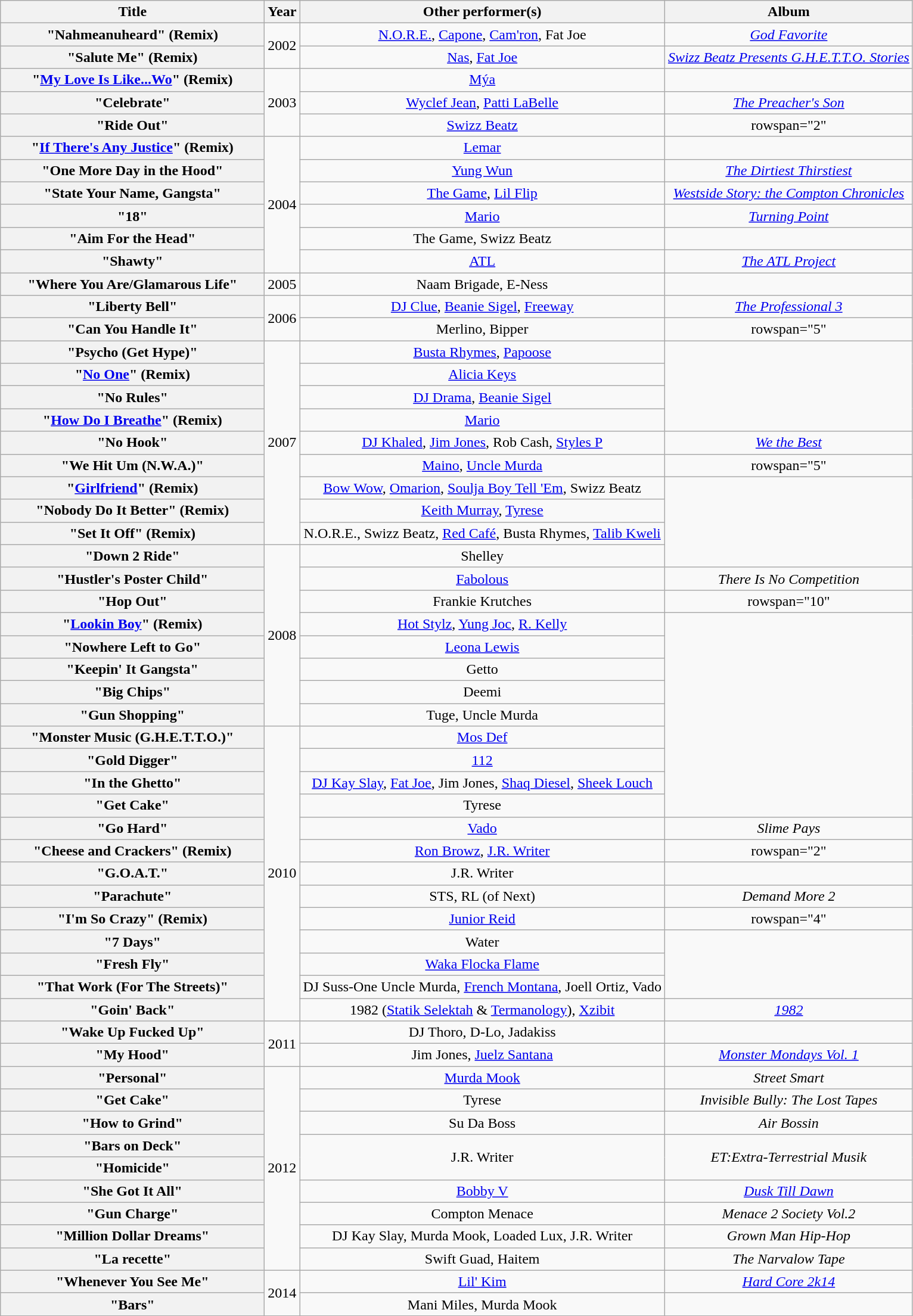<table class="wikitable plainrowheaders" style="text-align:center;">
<tr>
<th scope="col" style="width:18em;">Title</th>
<th scope="col">Year</th>
<th scope="col">Other performer(s)</th>
<th scope="col">Album</th>
</tr>
<tr>
<th scope="row">"Nahmeanuheard" (Remix)</th>
<td rowspan="2">2002</td>
<td><a href='#'>N.O.R.E.</a>, <a href='#'>Capone</a>, <a href='#'>Cam'ron</a>, Fat Joe</td>
<td><em><a href='#'>God Favorite</a></em></td>
</tr>
<tr>
<th scope="row">"Salute Me" (Remix)</th>
<td><a href='#'>Nas</a>, <a href='#'>Fat Joe</a></td>
<td><em><a href='#'>Swizz Beatz Presents G.H.E.T.T.O. Stories</a></em></td>
</tr>
<tr>
<th scope="row">"<a href='#'>My Love Is Like...Wo</a>" (Remix)</th>
<td rowspan="3">2003</td>
<td><a href='#'>Mýa</a></td>
<td></td>
</tr>
<tr>
<th scope="row">"Celebrate"</th>
<td><a href='#'>Wyclef Jean</a>, <a href='#'>Patti LaBelle</a></td>
<td><em><a href='#'>The Preacher's Son</a></em></td>
</tr>
<tr>
<th scope="row">"Ride Out"</th>
<td><a href='#'>Swizz Beatz</a></td>
<td>rowspan="2" </td>
</tr>
<tr>
<th scope="row">"<a href='#'>If There's Any Justice</a>" (Remix)</th>
<td rowspan="6">2004</td>
<td><a href='#'>Lemar</a></td>
</tr>
<tr>
<th scope="row">"One More Day in the Hood"</th>
<td><a href='#'>Yung Wun</a></td>
<td><em><a href='#'>The Dirtiest Thirstiest</a></em></td>
</tr>
<tr>
<th scope="row">"State Your Name, Gangsta"</th>
<td><a href='#'>The Game</a>, <a href='#'>Lil Flip</a></td>
<td><em><a href='#'>Westside Story: the Compton Chronicles</a></em></td>
</tr>
<tr>
<th scope="row">"18"</th>
<td><a href='#'>Mario</a></td>
<td><em><a href='#'>Turning Point</a></em></td>
</tr>
<tr>
<th scope="row">"Aim For the Head"</th>
<td>The Game, Swizz Beatz</td>
<td></td>
</tr>
<tr>
<th scope="row">"Shawty"</th>
<td><a href='#'>ATL</a></td>
<td><em><a href='#'>The ATL Project</a></em></td>
</tr>
<tr>
<th scope="row">"Where You Are/Glamarous Life"</th>
<td>2005</td>
<td>Naam Brigade, E-Ness</td>
<td></td>
</tr>
<tr>
<th scope="row">"Liberty Bell"</th>
<td rowspan="2">2006</td>
<td><a href='#'>DJ Clue</a>, <a href='#'>Beanie Sigel</a>, <a href='#'>Freeway</a></td>
<td><em><a href='#'>The Professional 3</a></em></td>
</tr>
<tr>
<th scope="row">"Can You Handle It"</th>
<td>Merlino, Bipper</td>
<td>rowspan="5" </td>
</tr>
<tr>
<th scope="row">"Psycho (Get Hype)"</th>
<td rowspan="9">2007</td>
<td><a href='#'>Busta Rhymes</a>, <a href='#'>Papoose</a></td>
</tr>
<tr>
<th scope="row">"<a href='#'>No One</a>" (Remix)</th>
<td><a href='#'>Alicia Keys</a></td>
</tr>
<tr>
<th scope="row">"No Rules"</th>
<td><a href='#'>DJ Drama</a>, <a href='#'>Beanie Sigel</a></td>
</tr>
<tr>
<th scope="row">"<a href='#'>How Do I Breathe</a>" (Remix)</th>
<td><a href='#'>Mario</a></td>
</tr>
<tr>
<th scope="row">"No Hook"</th>
<td><a href='#'>DJ Khaled</a>, <a href='#'>Jim Jones</a>, Rob Cash, <a href='#'>Styles P</a></td>
<td><em><a href='#'>We the Best</a></em></td>
</tr>
<tr>
<th scope="row">"We Hit Um (N.W.A.)"</th>
<td><a href='#'>Maino</a>, <a href='#'>Uncle Murda</a></td>
<td>rowspan="5" </td>
</tr>
<tr>
<th scope="row">"<a href='#'>Girlfriend</a>" (Remix)</th>
<td><a href='#'>Bow Wow</a>, <a href='#'>Omarion</a>, <a href='#'>Soulja Boy Tell 'Em</a>, Swizz Beatz</td>
</tr>
<tr>
<th scope="row">"Nobody Do It Better" (Remix)</th>
<td><a href='#'>Keith Murray</a>, <a href='#'>Tyrese</a></td>
</tr>
<tr>
<th scope="row">"Set It Off" (Remix)</th>
<td>N.O.R.E., Swizz Beatz, <a href='#'>Red Café</a>, Busta Rhymes, <a href='#'>Talib Kweli</a></td>
</tr>
<tr>
<th scope="row">"Down 2 Ride"</th>
<td rowspan="8">2008</td>
<td>Shelley</td>
</tr>
<tr>
<th scope="row">"Hustler's Poster Child"</th>
<td><a href='#'>Fabolous</a></td>
<td><em>There Is No Competition</em></td>
</tr>
<tr>
<th scope="row">"Hop Out"</th>
<td>Frankie Krutches</td>
<td>rowspan="10" </td>
</tr>
<tr>
<th scope="row">"<a href='#'>Lookin Boy</a>" (Remix)</th>
<td><a href='#'>Hot Stylz</a>, <a href='#'>Yung Joc</a>, <a href='#'>R. Kelly</a></td>
</tr>
<tr>
<th scope="row">"Nowhere Left to Go"</th>
<td><a href='#'>Leona Lewis</a></td>
</tr>
<tr>
<th scope="row">"Keepin' It Gangsta"</th>
<td>Getto</td>
</tr>
<tr>
<th scope="row">"Big Chips"</th>
<td>Deemi</td>
</tr>
<tr>
<th scope="row">"Gun Shopping"</th>
<td>Tuge, Uncle Murda</td>
</tr>
<tr>
<th scope="row">"Monster Music (G.H.E.T.T.O.)"</th>
<td rowspan="13">2010</td>
<td><a href='#'>Mos Def</a></td>
</tr>
<tr>
<th scope="row">"Gold Digger"</th>
<td><a href='#'>112</a></td>
</tr>
<tr>
<th scope="row">"In the Ghetto"</th>
<td><a href='#'>DJ Kay Slay</a>, <a href='#'>Fat Joe</a>, Jim Jones, <a href='#'>Shaq Diesel</a>, <a href='#'>Sheek Louch</a></td>
</tr>
<tr>
<th scope="row">"Get Cake"</th>
<td>Tyrese</td>
</tr>
<tr>
<th scope="row">"Go Hard"</th>
<td><a href='#'>Vado</a></td>
<td><em>Slime Pays</em></td>
</tr>
<tr>
<th scope="row">"Cheese and Crackers" (Remix)</th>
<td><a href='#'>Ron Browz</a>, <a href='#'>J.R. Writer</a></td>
<td>rowspan="2" </td>
</tr>
<tr>
<th scope="row">"G.O.A.T."</th>
<td>J.R. Writer</td>
</tr>
<tr>
<th scope="row">"Parachute"</th>
<td>STS, RL (of Next)</td>
<td><em>Demand More 2</em></td>
</tr>
<tr>
<th scope="row">"I'm So Crazy" (Remix)</th>
<td><a href='#'>Junior Reid</a></td>
<td>rowspan="4" </td>
</tr>
<tr>
<th scope="row">"7 Days"</th>
<td>Water</td>
</tr>
<tr>
<th scope="row">"Fresh Fly"</th>
<td><a href='#'>Waka Flocka Flame</a></td>
</tr>
<tr>
<th scope="row">"That Work (For The Streets)"</th>
<td>DJ Suss-One Uncle Murda, <a href='#'>French Montana</a>, Joell Ortiz, Vado</td>
</tr>
<tr>
<th scope="row">"Goin' Back"</th>
<td>1982 (<a href='#'>Statik Selektah</a> & <a href='#'>Termanology</a>), <a href='#'>Xzibit</a></td>
<td><em><a href='#'>1982</a></em></td>
</tr>
<tr>
<th scope="row">"Wake Up Fucked Up" </th>
<td rowspan="2">2011</td>
<td>DJ Thoro, D-Lo, Jadakiss</td>
<td></td>
</tr>
<tr>
<th scope="row">"My Hood"</th>
<td>Jim Jones, <a href='#'>Juelz Santana</a></td>
<td><em><a href='#'>Monster Mondays Vol. 1</a></em></td>
</tr>
<tr>
<th scope="row">"Personal"</th>
<td rowspan="9">2012</td>
<td><a href='#'>Murda Mook</a></td>
<td><em>Street Smart</em></td>
</tr>
<tr>
<th scope="row">"Get Cake"</th>
<td>Tyrese</td>
<td><em>Invisible Bully: The Lost Tapes</em></td>
</tr>
<tr>
<th scope="row">"How to Grind"</th>
<td>Su Da Boss</td>
<td><em>Air Bossin</em></td>
</tr>
<tr>
<th scope="row">"Bars on Deck"</th>
<td rowspan="2">J.R. Writer</td>
<td rowspan="2"><em>ET:Extra-Terrestrial Musik</em></td>
</tr>
<tr>
<th scope="row">"Homicide"</th>
</tr>
<tr>
<th scope="row">"She Got It All"</th>
<td><a href='#'>Bobby V</a></td>
<td><em><a href='#'>Dusk Till Dawn</a></em></td>
</tr>
<tr>
<th scope="row">"Gun Charge"</th>
<td>Compton Menace</td>
<td><em>Menace 2 Society Vol.2</em></td>
</tr>
<tr>
<th scope="row">"Million Dollar Dreams"</th>
<td>DJ Kay Slay, Murda Mook, Loaded Lux, J.R. Writer</td>
<td><em>Grown Man Hip-Hop</em></td>
</tr>
<tr>
<th scope="row">"La recette"</th>
<td>Swift Guad, Haitem</td>
<td><em>The Narvalow Tape</em></td>
</tr>
<tr>
<th scope="row">"Whenever You See Me"</th>
<td rowspan="2">2014</td>
<td><a href='#'>Lil' Kim</a></td>
<td><em><a href='#'>Hard Core 2k14</a></em></td>
</tr>
<tr>
<th scope="row">"Bars"</th>
<td>Mani Miles, Murda Mook</td>
<td></td>
</tr>
<tr>
</tr>
</table>
